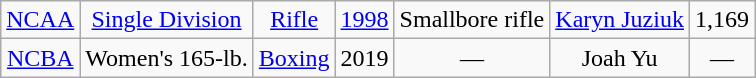<table class="wikitable" style="text-align: center;">
<tr align="center">
<td rowspan="1"><a href='#'>NCAA</a></td>
<td rowspan="1"><a href='#'>Single Division</a></td>
<td rowspan="1"><a href='#'>Rifle</a></td>
<td rowspan="1"><a href='#'>1998</a></td>
<td>Smallbore rifle</td>
<td><a href='#'>Karyn Juziuk</a></td>
<td>1,169</td>
</tr>
<tr align="center">
<td rowspan="1"><a href='#'>NCBA</a></td>
<td rowspan="1">Women's 165-lb.</td>
<td rowspan="1"><a href='#'>Boxing</a></td>
<td rowspan="1">2019</td>
<td>—</td>
<td>Joah Yu</td>
<td>—</td>
</tr>
</table>
